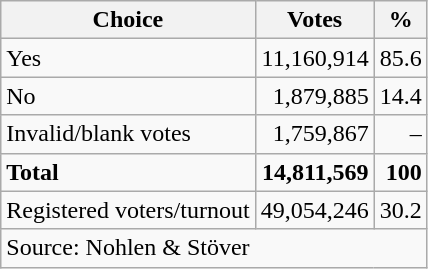<table class=wikitable style=text-align:right>
<tr>
<th>Choice</th>
<th>Votes</th>
<th>%</th>
</tr>
<tr>
<td align=left>Yes</td>
<td>11,160,914</td>
<td>85.6</td>
</tr>
<tr>
<td align=left>No</td>
<td>1,879,885</td>
<td>14.4</td>
</tr>
<tr>
<td align=left>Invalid/blank votes</td>
<td>1,759,867</td>
<td>–</td>
</tr>
<tr>
<td align=left><strong>Total</strong></td>
<td><strong>14,811,569</strong></td>
<td><strong>100</strong></td>
</tr>
<tr>
<td align=left>Registered voters/turnout</td>
<td>49,054,246</td>
<td>30.2</td>
</tr>
<tr>
<td align=left colspan=3>Source: Nohlen & Stöver</td>
</tr>
</table>
